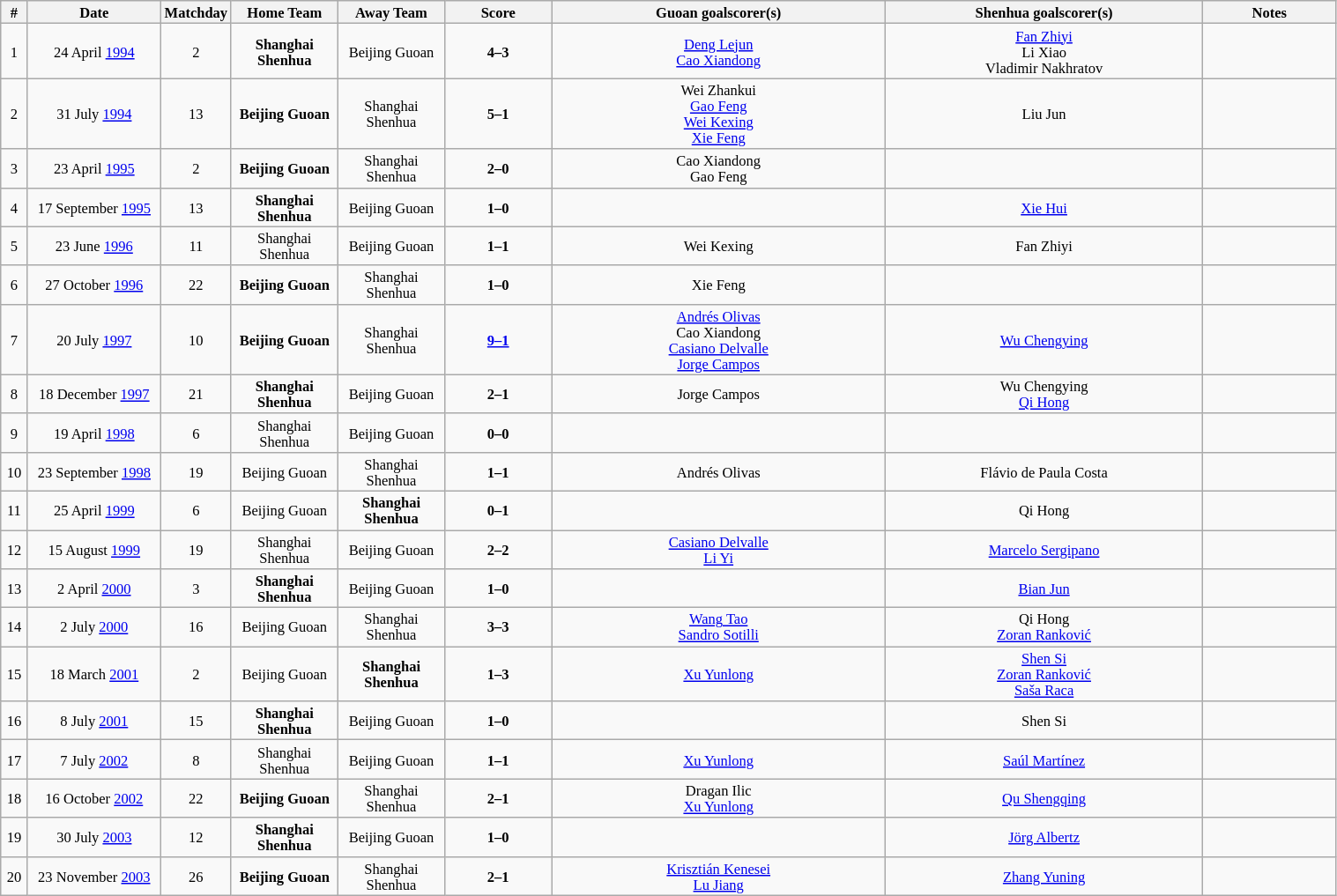<table class="wikitable" style="width:80%; margin:0 left; font-size: 11px">
<tr>
<th width="2%">#</th>
<th class="unsortable" width="10%">Date</th>
<th width="4%">Matchday</th>
<th width="8%">Home Team</th>
<th width="8%">Away Team</th>
<th width="8%">Score</th>
<th width="25%">Guoan goalscorer(s)</th>
<th width="25">Shenhua goalscorer(s)</th>
<th width="10%">Notes</th>
</tr>
<tr style="text-align:center;">
<td>1</td>
<td>24 April <a href='#'>1994</a></td>
<td>2</td>
<td><strong>Shanghai Shenhua</strong></td>
<td>Beijing Guoan</td>
<td><strong>4–3</strong></td>
<td> <a href='#'>Deng Lejun</a><br>  <a href='#'>Cao Xiandong</a></td>
<td> <a href='#'>Fan Zhiyi</a> <br>  Li Xiao<br>  Vladimir Nakhratov</td>
<td></td>
</tr>
<tr style="text-align:center;">
<td>2</td>
<td>31 July <a href='#'>1994</a></td>
<td>13</td>
<td><strong>Beijing Guoan</strong></td>
<td>Shanghai Shenhua</td>
<td><strong>5–1</strong></td>
<td> Wei Zhankui <br>  <a href='#'>Gao Feng</a><br>   <a href='#'>Wei Kexing</a><br>  <a href='#'>Xie Feng</a></td>
<td> Liu Jun</td>
<td></td>
</tr>
<tr style="text-align:center;">
<td>3</td>
<td>23 April <a href='#'>1995</a></td>
<td>2</td>
<td><strong>Beijing Guoan</strong></td>
<td>Shanghai Shenhua</td>
<td><strong>2–0</strong></td>
<td> Cao Xiandong<br>  Gao Feng</td>
<td></td>
<td></td>
</tr>
<tr style="text-align:center;">
<td>4</td>
<td>17 September <a href='#'>1995</a></td>
<td>13</td>
<td><strong>Shanghai Shenhua</strong></td>
<td>Beijing Guoan</td>
<td><strong>1–0</strong></td>
<td></td>
<td> <a href='#'>Xie Hui</a></td>
<td></td>
</tr>
<tr style="text-align:center;">
<td>5</td>
<td>23 June <a href='#'>1996</a></td>
<td>11</td>
<td>Shanghai Shenhua</td>
<td>Beijing Guoan</td>
<td><strong>1–1</strong></td>
<td> Wei Kexing</td>
<td> Fan Zhiyi</td>
<td></td>
</tr>
<tr style="text-align:center;">
<td>6</td>
<td>27 October <a href='#'>1996</a></td>
<td>22</td>
<td><strong>Beijing Guoan</strong></td>
<td>Shanghai Shenhua</td>
<td><strong>1–0</strong></td>
<td> Xie Feng</td>
<td></td>
<td></td>
</tr>
<tr style="text-align:center;">
<td>7</td>
<td>20 July <a href='#'>1997</a></td>
<td>10</td>
<td><strong>Beijing Guoan</strong></td>
<td>Shanghai Shenhua</td>
<td><strong><a href='#'>9–1</a></strong></td>
<td> <a href='#'>Andrés Olivas</a><br> Cao Xiandong <br> <a href='#'>Casiano Delvalle</a> <br> <a href='#'>Jorge Campos</a></td>
<td> <a href='#'>Wu Chengying</a></td>
<td></td>
</tr>
<tr style="text-align:center;">
<td>8</td>
<td>18 December <a href='#'>1997</a></td>
<td>21</td>
<td><strong>Shanghai Shenhua</strong></td>
<td>Beijing Guoan</td>
<td><strong>2–1</strong></td>
<td> Jorge Campos</td>
<td> Wu Chengying<br> <a href='#'>Qi Hong</a></td>
<td></td>
</tr>
<tr style="text-align:center;">
<td>9</td>
<td>19 April <a href='#'>1998</a></td>
<td>6</td>
<td>Shanghai Shenhua</td>
<td>Beijing Guoan</td>
<td><strong>0–0</strong></td>
<td></td>
<td></td>
<td></td>
</tr>
<tr style="text-align:center;">
<td>10</td>
<td>23 September <a href='#'>1998</a></td>
<td>19</td>
<td>Beijing Guoan</td>
<td>Shanghai Shenhua</td>
<td><strong>1–1</strong></td>
<td> Andrés Olivas</td>
<td> Flávio de Paula Costa</td>
<td></td>
</tr>
<tr style="text-align:center;">
<td>11</td>
<td>25 April <a href='#'>1999</a></td>
<td>6</td>
<td>Beijing Guoan</td>
<td><strong>Shanghai Shenhua</strong></td>
<td><strong>0–1</strong></td>
<td></td>
<td> Qi Hong</td>
<td></td>
</tr>
<tr style="text-align:center;">
<td>12</td>
<td>15 August <a href='#'>1999</a></td>
<td>19</td>
<td>Shanghai Shenhua</td>
<td>Beijing Guoan</td>
<td><strong>2–2</strong></td>
<td> <a href='#'>Casiano Delvalle</a> <br> <a href='#'>Li Yi</a></td>
<td> <a href='#'>Marcelo Sergipano</a></td>
<td></td>
</tr>
<tr style="text-align:center;">
<td>13</td>
<td>2 April <a href='#'>2000</a></td>
<td>3</td>
<td><strong>Shanghai Shenhua</strong></td>
<td>Beijing Guoan</td>
<td><strong>1–0</strong></td>
<td></td>
<td> <a href='#'>Bian Jun</a></td>
<td></td>
</tr>
<tr style="text-align:center;">
<td>14</td>
<td>2 July <a href='#'>2000</a></td>
<td>16</td>
<td>Beijing Guoan</td>
<td>Shanghai Shenhua</td>
<td><strong>3–3</strong></td>
<td> <a href='#'>Wang Tao</a> <br> <a href='#'>Sandro Sotilli</a></td>
<td> Qi Hong <br> <a href='#'>Zoran Ranković</a></td>
<td></td>
</tr>
<tr style="text-align:center;">
<td>15</td>
<td>18 March <a href='#'>2001</a></td>
<td>2</td>
<td>Beijing Guoan</td>
<td><strong>Shanghai Shenhua</strong></td>
<td><strong>1–3</strong></td>
<td> <a href='#'>Xu Yunlong</a></td>
<td> <a href='#'>Shen Si</a> <br> <a href='#'>Zoran Ranković</a> <br> <a href='#'>Saša Raca</a></td>
<td></td>
</tr>
<tr style="text-align:center;">
<td>16</td>
<td>8 July <a href='#'>2001</a></td>
<td>15</td>
<td><strong>Shanghai Shenhua</strong></td>
<td>Beijing Guoan</td>
<td><strong>1–0</strong></td>
<td></td>
<td> Shen Si</td>
<td></td>
</tr>
<tr style="text-align:center;">
<td>17</td>
<td>7 July <a href='#'>2002</a></td>
<td>8</td>
<td>Shanghai Shenhua</td>
<td>Beijing Guoan</td>
<td><strong>1–1</strong></td>
<td> <a href='#'>Xu Yunlong</a></td>
<td> <a href='#'>Saúl Martínez</a></td>
<td></td>
</tr>
<tr style="text-align:center;">
<td>18</td>
<td>16 October <a href='#'>2002</a></td>
<td>22</td>
<td><strong>Beijing Guoan</strong></td>
<td>Shanghai Shenhua</td>
<td><strong>2–1</strong></td>
<td> Dragan Ilic <br> <a href='#'>Xu Yunlong</a></td>
<td> <a href='#'>Qu Shengqing</a></td>
<td></td>
</tr>
<tr style="text-align:center;">
<td>19</td>
<td>30 July <a href='#'>2003</a></td>
<td>12</td>
<td><strong>Shanghai Shenhua</strong></td>
<td>Beijing Guoan</td>
<td><strong>1–0</strong></td>
<td></td>
<td> <a href='#'>Jörg Albertz</a></td>
<td></td>
</tr>
<tr style="text-align:center;">
<td>20</td>
<td>23 November <a href='#'>2003</a></td>
<td>26</td>
<td><strong>Beijing Guoan</strong></td>
<td>Shanghai Shenhua</td>
<td><strong>2–1</strong></td>
<td> <a href='#'>Krisztián Kenesei</a><br> <a href='#'>Lu Jiang</a></td>
<td> <a href='#'>Zhang Yuning</a></td>
<td></td>
</tr>
</table>
